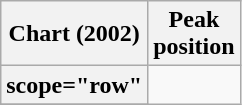<table class="wikitable sortable plainrowheaders">
<tr>
<th scope="col">Chart (2002)</th>
<th scope="col">Peak<br>position</th>
</tr>
<tr>
<th>scope="row" </th>
</tr>
<tr>
</tr>
</table>
